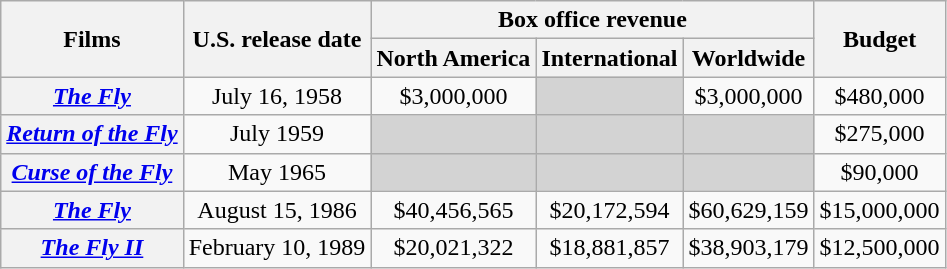<table class="wikitable plainrowheaders" style="text-align:center;">
<tr>
<th rowspan="2">Films</th>
<th rowspan="2">U.S. release date</th>
<th colspan="3">Box office revenue</th>
<th rowspan="2">Budget</th>
</tr>
<tr>
<th>North America</th>
<th>International</th>
<th>Worldwide</th>
</tr>
<tr>
<th scope="row"><em><a href='#'>The Fly</a></em></th>
<td>July 16, 1958</td>
<td>$3,000,000</td>
<td style="background:#d3d3d3;"></td>
<td>$3,000,000</td>
<td>$480,000</td>
</tr>
<tr>
<th scope="row"><em><a href='#'>Return of the Fly</a></em></th>
<td>July 1959</td>
<td style="background:#d3d3d3;"></td>
<td style="background:#d3d3d3;"></td>
<td style="background:#d3d3d3;"></td>
<td>$275,000</td>
</tr>
<tr>
<th scope="row"><em><a href='#'>Curse of the Fly</a></em></th>
<td>May 1965</td>
<td style="background:#d3d3d3;"></td>
<td style="background:#d3d3d3;"></td>
<td style="background:#d3d3d3;"></td>
<td>$90,000</td>
</tr>
<tr>
<th scope="row"><em><a href='#'>The Fly</a></em></th>
<td>August 15, 1986</td>
<td>$40,456,565</td>
<td>$20,172,594</td>
<td>$60,629,159</td>
<td>$15,000,000</td>
</tr>
<tr>
<th scope="row"><em><a href='#'>The Fly II</a></em></th>
<td>February 10, 1989</td>
<td>$20,021,322</td>
<td>$18,881,857</td>
<td>$38,903,179</td>
<td>$12,500,000</td>
</tr>
</table>
